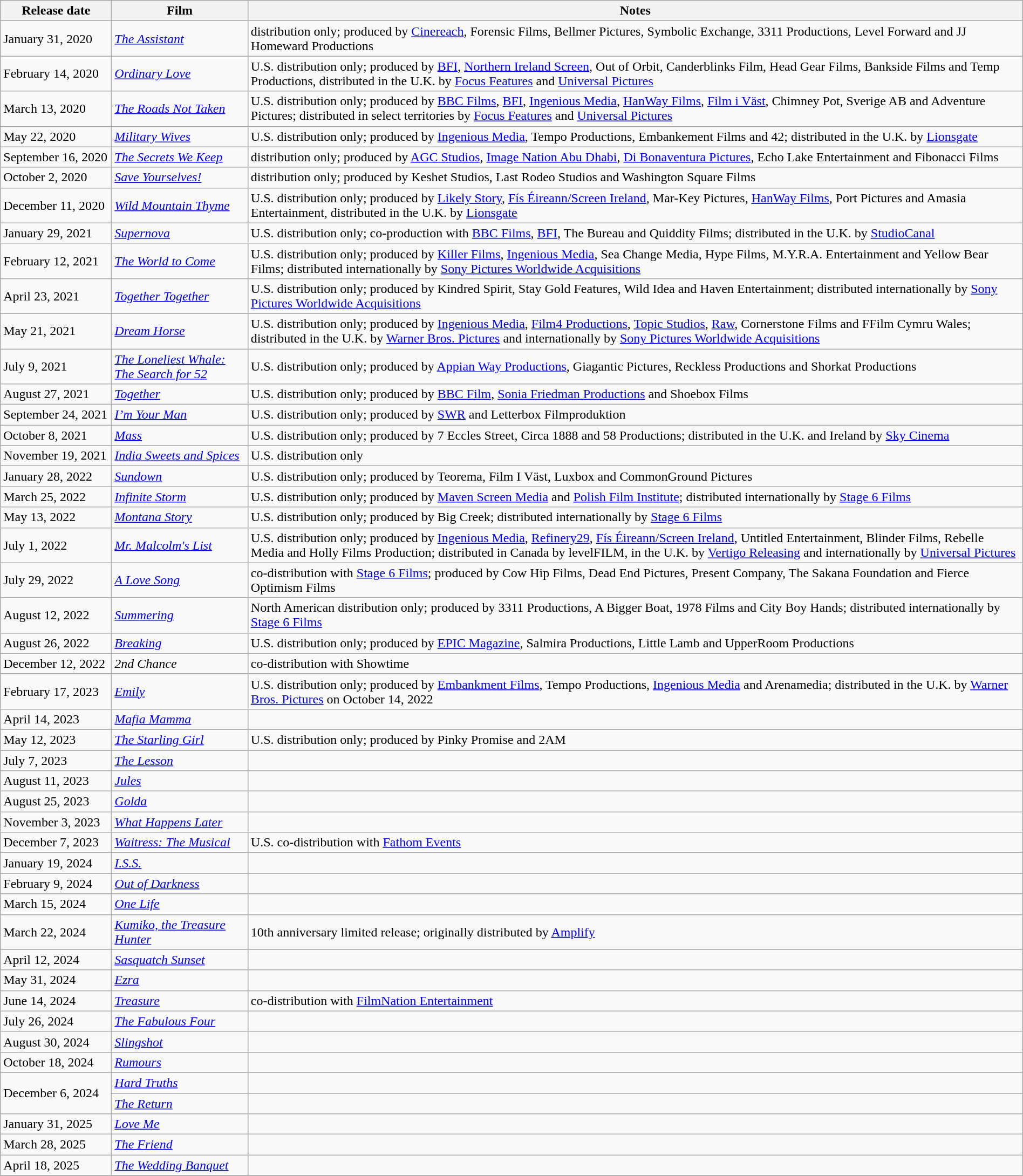<table class="wikitable sortable" style="width:100%;">
<tr>
<th scope="col" style="width:130px;">Release date</th>
<th>Film</th>
<th>Notes</th>
</tr>
<tr>
<td>January 31, 2020</td>
<td><em><a href='#'>The Assistant</a></em></td>
<td>distribution only; produced by <a href='#'>Cinereach</a>, Forensic Films, Bellmer Pictures, Symbolic Exchange, 3311 Productions, Level Forward and JJ Homeward Productions</td>
</tr>
<tr>
<td>February 14, 2020</td>
<td><em><a href='#'>Ordinary Love</a></em></td>
<td>U.S. distribution only; produced by <a href='#'>BFI</a>, <a href='#'>Northern Ireland Screen</a>, Out of Orbit, Canderblinks Film, Head Gear Films, Bankside Films and Temp Productions, distributed in the U.K. by <a href='#'>Focus Features</a> and <a href='#'>Universal Pictures</a></td>
</tr>
<tr>
<td>March 13, 2020</td>
<td><em><a href='#'>The Roads Not Taken</a></em></td>
<td>U.S. distribution only; produced by <a href='#'>BBC Films</a>, <a href='#'>BFI</a>, <a href='#'>Ingenious Media</a>, <a href='#'>HanWay Films</a>, <a href='#'>Film i Väst</a>, Chimney Pot, Sverige AB and Adventure Pictures; distributed in select territories by <a href='#'>Focus Features</a> and <a href='#'>Universal Pictures</a></td>
</tr>
<tr>
<td>May 22, 2020</td>
<td><em><a href='#'>Military Wives</a></em></td>
<td>U.S. distribution only; produced by <a href='#'>Ingenious Media</a>, Tempo Productions, Embankement Films and 42; distributed in the U.K. by <a href='#'>Lionsgate</a></td>
</tr>
<tr>
<td>September 16, 2020</td>
<td><em><a href='#'>The Secrets We Keep</a></em></td>
<td>distribution only; produced by <a href='#'>AGC Studios</a>, <a href='#'>Image Nation Abu Dhabi</a>, <a href='#'>Di Bonaventura Pictures</a>, Echo Lake Entertainment and Fibonacci Films</td>
</tr>
<tr>
<td>October 2, 2020</td>
<td><em><a href='#'>Save Yourselves!</a></em></td>
<td>distribution only; produced by Keshet Studios, Last Rodeo Studios and Washington Square Films</td>
</tr>
<tr>
<td>December 11, 2020</td>
<td><em><a href='#'>Wild Mountain Thyme</a></em></td>
<td>U.S. distribution only; produced by <a href='#'>Likely Story</a>, <a href='#'>Fís Éireann/Screen Ireland</a>, Mar-Key Pictures, <a href='#'>HanWay Films</a>, Port Pictures and Amasia Entertainment, distributed in the U.K. by <a href='#'>Lionsgate</a></td>
</tr>
<tr>
<td>January 29, 2021</td>
<td><em><a href='#'>Supernova</a></em></td>
<td>U.S. distribution only; co-production with <a href='#'>BBC Films</a>, <a href='#'>BFI</a>, The Bureau and Quiddity Films; distributed in the U.K. by <a href='#'>StudioCanal</a></td>
</tr>
<tr>
<td>February 12, 2021</td>
<td><em><a href='#'>The World to Come</a></em></td>
<td>U.S. distribution only; produced by <a href='#'>Killer Films</a>, <a href='#'>Ingenious Media</a>, Sea Change Media, Hype Films, M.Y.R.A. Entertainment and Yellow Bear Films; distributed internationally by <a href='#'>Sony Pictures Worldwide Acquisitions</a></td>
</tr>
<tr>
<td>April 23, 2021</td>
<td><em><a href='#'>Together Together</a></em></td>
<td>U.S. distribution only; produced by Kindred Spirit, Stay Gold Features, Wild Idea and Haven Entertainment; distributed internationally by <a href='#'>Sony Pictures Worldwide Acquisitions</a></td>
</tr>
<tr>
<td>May 21, 2021</td>
<td><em><a href='#'>Dream Horse</a></em></td>
<td>U.S. distribution only; produced by <a href='#'>Ingenious Media</a>, <a href='#'>Film4 Productions</a>, <a href='#'>Topic Studios</a>, <a href='#'>Raw</a>, Cornerstone Films and FFilm Cymru Wales; distributed in the U.K. by <a href='#'>Warner Bros. Pictures</a> and internationally by <a href='#'>Sony Pictures Worldwide Acquisitions</a></td>
</tr>
<tr>
<td>July 9, 2021</td>
<td><em><a href='#'>The Loneliest Whale: The Search for 52</a></em></td>
<td>U.S. distribution only; produced by <a href='#'>Appian Way Productions</a>, Giagantic Pictures, Reckless Productions and Shorkat Productions</td>
</tr>
<tr>
<td>August 27, 2021</td>
<td><a href='#'><em>Together</em></a></td>
<td>U.S. distribution only; produced by <a href='#'>BBC Film</a>, <a href='#'>Sonia Friedman Productions</a> and Shoebox Films</td>
</tr>
<tr>
<td>September 24, 2021</td>
<td><em><a href='#'>I’m Your Man</a></em></td>
<td>U.S. distribution only; produced by <a href='#'>SWR</a> and Letterbox Filmproduktion</td>
</tr>
<tr>
<td>October 8, 2021</td>
<td><em><a href='#'>Mass</a></em></td>
<td>U.S. distribution only; produced by 7 Eccles Street, Circa 1888 and 58 Productions; distributed in the U.K. and Ireland by <a href='#'>Sky Cinema</a></td>
</tr>
<tr>
<td>November 19, 2021</td>
<td><em><a href='#'>India Sweets and Spices</a></em></td>
<td>U.S. distribution only</td>
</tr>
<tr>
<td>January 28, 2022</td>
<td><em><a href='#'>Sundown</a></em></td>
<td>U.S. distribution only; produced by Teorema, Film I Väst, Luxbox and CommonGround Pictures</td>
</tr>
<tr>
<td>March 25, 2022</td>
<td><em><a href='#'>Infinite Storm</a></em></td>
<td>U.S. distribution only; produced by <a href='#'>Maven Screen Media</a> and <a href='#'>Polish Film Institute</a>; distributed internationally by <a href='#'>Stage 6 Films</a></td>
</tr>
<tr>
<td>May 13, 2022</td>
<td><em><a href='#'>Montana Story</a></em></td>
<td>U.S. distribution only; produced by Big Creek; distributed internationally by <a href='#'>Stage 6 Films</a></td>
</tr>
<tr>
<td>July 1, 2022</td>
<td><em><a href='#'>Mr. Malcolm's List</a></em></td>
<td>U.S. distribution only; produced by <a href='#'>Ingenious Media</a>, <a href='#'>Refinery29</a>, <a href='#'>Fís Éireann/Screen Ireland</a>, Untitled Entertainment, Blinder Films, Rebelle Media and Holly Films Production; distributed in Canada by levelFILM, in the U.K. by <a href='#'>Vertigo Releasing</a> and internationally by <a href='#'>Universal Pictures</a></td>
</tr>
<tr>
<td>July 29, 2022</td>
<td><em><a href='#'>A Love Song</a></em></td>
<td>co-distribution with <a href='#'>Stage 6 Films</a>; produced by Cow Hip Films, Dead End Pictures, Present Company, The Sakana Foundation and Fierce Optimism Films</td>
</tr>
<tr>
<td>August 12, 2022</td>
<td><em><a href='#'>Summering</a></em></td>
<td>North American distribution only; produced by 3311 Productions, A Bigger Boat, 1978 Films and City Boy Hands; distributed internationally by <a href='#'>Stage 6 Films</a></td>
</tr>
<tr>
<td>August 26, 2022</td>
<td><em><a href='#'>Breaking</a></em></td>
<td>U.S. distribution only; produced by <a href='#'>EPIC Magazine</a>, Salmira Productions, Little Lamb and UpperRoom Productions</td>
</tr>
<tr>
<td>December 12, 2022</td>
<td><em>2nd Chance</em></td>
<td>co-distribution with Showtime</td>
</tr>
<tr>
<td>February 17, 2023</td>
<td><em><a href='#'>Emily</a></em></td>
<td>U.S. distribution only; produced by <a href='#'>Embankment Films</a>, Tempo Productions, <a href='#'>Ingenious Media</a> and Arenamedia; distributed in the U.K. by <a href='#'>Warner Bros. Pictures</a> on October 14, 2022</td>
</tr>
<tr>
<td>April 14, 2023</td>
<td><em><a href='#'>Mafia Mamma</a></em></td>
<td></td>
</tr>
<tr>
<td>May 12, 2023</td>
<td><em><a href='#'>The Starling Girl</a></em></td>
<td>U.S. distribution only; produced by Pinky Promise and 2AM</td>
</tr>
<tr>
<td>July 7, 2023</td>
<td><em><a href='#'>The Lesson</a></em></td>
<td></td>
</tr>
<tr>
<td>August 11, 2023</td>
<td><em><a href='#'>Jules</a></em></td>
<td></td>
</tr>
<tr>
<td>August 25, 2023</td>
<td><em><a href='#'>Golda</a></em></td>
<td></td>
</tr>
<tr>
<td>November 3, 2023</td>
<td><em><a href='#'>What Happens Later</a></em></td>
<td></td>
</tr>
<tr>
<td>December 7, 2023</td>
<td><em><a href='#'>Waitress: The Musical</a></em></td>
<td>U.S. co-distribution with <a href='#'>Fathom Events</a></td>
</tr>
<tr>
<td>January 19, 2024</td>
<td><em><a href='#'>I.S.S.</a></em></td>
<td></td>
</tr>
<tr>
<td>February 9, 2024</td>
<td><em><a href='#'>Out of Darkness</a></em></td>
<td></td>
</tr>
<tr>
<td>March 15, 2024</td>
<td><em><a href='#'>One Life</a></em></td>
<td></td>
</tr>
<tr>
<td>March 22, 2024</td>
<td><em><a href='#'>Kumiko, the Treasure Hunter</a></em></td>
<td>10th anniversary limited release; originally distributed by <a href='#'>Amplify</a></td>
</tr>
<tr>
<td>April 12, 2024</td>
<td><em><a href='#'>Sasquatch Sunset</a></em></td>
<td></td>
</tr>
<tr>
<td>May 31, 2024</td>
<td><em><a href='#'>Ezra</a></em></td>
<td></td>
</tr>
<tr>
<td>June 14, 2024</td>
<td><em><a href='#'>Treasure</a></em></td>
<td>co-distribution with <a href='#'>FilmNation Entertainment</a></td>
</tr>
<tr>
<td>July 26, 2024</td>
<td><em><a href='#'>The Fabulous Four</a></em></td>
<td></td>
</tr>
<tr>
<td>August 30, 2024</td>
<td><em><a href='#'>Slingshot</a></em></td>
<td></td>
</tr>
<tr>
<td>October 18, 2024</td>
<td><em><a href='#'>Rumours</a></em></td>
<td></td>
</tr>
<tr>
<td rowspan="2">December 6, 2024</td>
<td><em><a href='#'>Hard Truths</a></em></td>
<td></td>
</tr>
<tr>
<td><em><a href='#'>The Return</a></em></td>
<td></td>
</tr>
<tr>
<td>January 31, 2025</td>
<td><em><a href='#'>Love Me</a></em></td>
<td></td>
</tr>
<tr>
<td>March 28, 2025</td>
<td><em><a href='#'>The Friend</a></em></td>
<td></td>
</tr>
<tr>
<td>April 18, 2025</td>
<td><em><a href='#'>The Wedding Banquet</a></em></td>
<td></td>
</tr>
<tr>
</tr>
</table>
